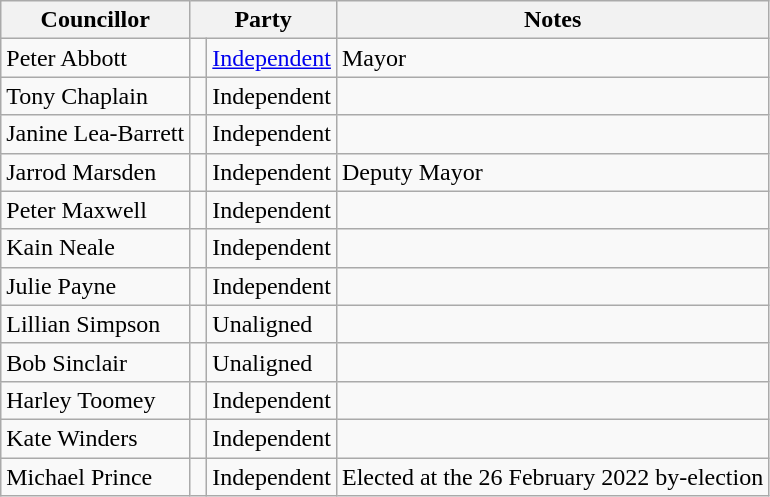<table class="wikitable">
<tr>
<th>Councillor</th>
<th colspan="2">Party</th>
<th>Notes</th>
</tr>
<tr>
<td>Peter Abbott</td>
<td> </td>
<td><a href='#'>Independent</a></td>
<td>Mayor</td>
</tr>
<tr>
<td>Tony Chaplain</td>
<td> </td>
<td>Independent</td>
<td></td>
</tr>
<tr>
<td>Janine Lea-Barrett</td>
<td> </td>
<td>Independent</td>
<td></td>
</tr>
<tr>
<td>Jarrod Marsden</td>
<td> </td>
<td>Independent</td>
<td>Deputy Mayor</td>
</tr>
<tr>
<td>Peter Maxwell</td>
<td> </td>
<td>Independent</td>
<td></td>
</tr>
<tr>
<td>Kain Neale</td>
<td> </td>
<td>Independent</td>
<td></td>
</tr>
<tr>
<td>Julie Payne</td>
<td> </td>
<td>Independent</td>
<td></td>
</tr>
<tr>
<td>Lillian Simpson</td>
<td> </td>
<td>Unaligned</td>
<td></td>
</tr>
<tr>
<td>Bob Sinclair</td>
<td> </td>
<td>Unaligned</td>
<td></td>
</tr>
<tr>
<td>Harley Toomey</td>
<td> </td>
<td>Independent</td>
<td></td>
</tr>
<tr>
<td>Kate Winders</td>
<td> </td>
<td>Independent</td>
<td></td>
</tr>
<tr>
<td>Michael Prince</td>
<td> </td>
<td>Independent</td>
<td>Elected at the 26 February 2022 by-election</td>
</tr>
</table>
